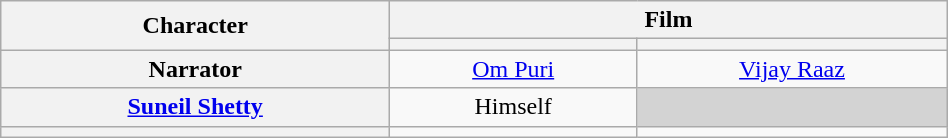<table class="wikitable" style="text-align:center;" width="50%">
<tr>
<th scope="col" rowspan="2">Character</th>
<th scope="col" colspan="2">Film</th>
</tr>
<tr>
<th scope="col" width:10%;"></th>
<th scope="col" width:10%;"></th>
</tr>
<tr>
<th scope="row">Narrator</th>
<td colspan="1"><a href='#'>Om Puri</a></td>
<td colspan="1"><a href='#'>Vijay Raaz</a></td>
</tr>
<tr>
<th scope="row"><a href='#'>Suneil Shetty</a></th>
<td>Himself</td>
<td colspan="1" style="background:#d3d3d3;"></td>
</tr>
<tr>
<th scope="row"></th>
<td></td>
<td></td>
</tr>
</table>
